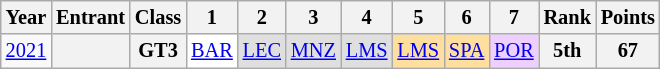<table class="wikitable" style="text-align:center; font-size:85%;">
<tr>
<th>Year</th>
<th>Entrant</th>
<th>Class</th>
<th>1</th>
<th>2</th>
<th>3</th>
<th>4</th>
<th>5</th>
<th>6</th>
<th>7</th>
<th>Rank</th>
<th>Points</th>
</tr>
<tr>
<td><a href='#'>2021</a></td>
<th></th>
<th>GT3</th>
<td style="background:#FFFFFF;"><a href='#'>BAR</a><br></td>
<td style="background:#DFDFDF;"><a href='#'>LEC</a><br></td>
<td style="background:#DFDFDF;"><a href='#'>MNZ</a><br></td>
<td style="background:#DFDFDF;"><a href='#'>LMS</a><br></td>
<td style="background:#FFDF9F;"><a href='#'>LMS</a><br></td>
<td style="background:#FFDF9F;"><a href='#'>SPA</a><br></td>
<td style="background:#EFCFFF;"><a href='#'>POR</a><br></td>
<th>5th</th>
<th>67</th>
</tr>
</table>
